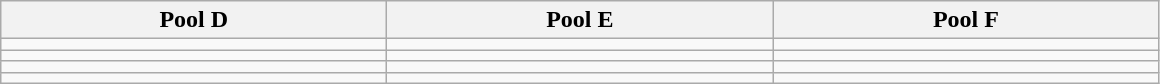<table class="wikitable">
<tr>
<th width="250">Pool D</th>
<th width="250">Pool E</th>
<th width="250">Pool F</th>
</tr>
<tr>
<td></td>
<td></td>
<td></td>
</tr>
<tr>
<td></td>
<td></td>
<td></td>
</tr>
<tr>
<td></td>
<td></td>
<td></td>
</tr>
<tr>
<td></td>
<td></td>
<td></td>
</tr>
</table>
